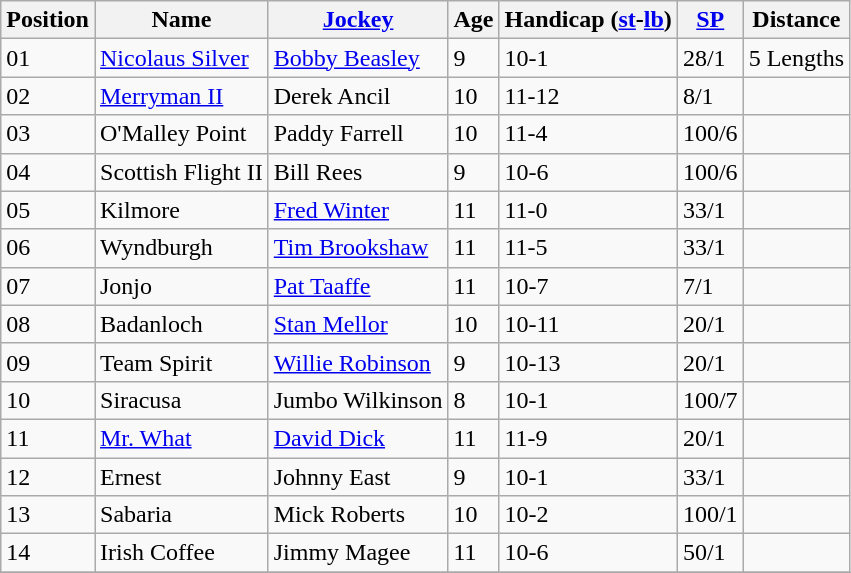<table class="wikitable sortable">
<tr>
<th>Position</th>
<th>Name</th>
<th><a href='#'>Jockey</a></th>
<th data-sort-type="number">Age</th>
<th>Handicap (<a href='#'>st</a>-<a href='#'>lb</a>)</th>
<th><a href='#'>SP</a></th>
<th>Distance</th>
</tr>
<tr>
<td>01</td>
<td><a href='#'>Nicolaus Silver</a></td>
<td><a href='#'>Bobby Beasley</a></td>
<td>9</td>
<td>10-1</td>
<td>28/1</td>
<td>5 Lengths</td>
</tr>
<tr>
<td>02</td>
<td><a href='#'>Merryman II</a></td>
<td>Derek Ancil</td>
<td>10</td>
<td>11-12</td>
<td>8/1</td>
<td></td>
</tr>
<tr>
<td>03</td>
<td>O'Malley Point</td>
<td>Paddy Farrell</td>
<td>10</td>
<td>11-4</td>
<td>100/6</td>
<td></td>
</tr>
<tr>
<td>04</td>
<td>Scottish Flight II</td>
<td>Bill Rees</td>
<td>9</td>
<td>10-6</td>
<td>100/6</td>
<td></td>
</tr>
<tr>
<td>05</td>
<td>Kilmore</td>
<td><a href='#'>Fred Winter</a></td>
<td>11</td>
<td>11-0</td>
<td>33/1</td>
<td></td>
</tr>
<tr>
<td>06</td>
<td>Wyndburgh</td>
<td><a href='#'>Tim Brookshaw</a></td>
<td>11</td>
<td>11-5</td>
<td>33/1</td>
<td></td>
</tr>
<tr>
<td>07</td>
<td>Jonjo</td>
<td><a href='#'>Pat Taaffe</a></td>
<td>11</td>
<td>10-7</td>
<td>7/1</td>
<td></td>
</tr>
<tr>
<td>08</td>
<td>Badanloch</td>
<td><a href='#'>Stan Mellor</a></td>
<td>10</td>
<td>10-11</td>
<td>20/1</td>
<td></td>
</tr>
<tr>
<td>09</td>
<td>Team Spirit</td>
<td><a href='#'>Willie Robinson</a></td>
<td>9</td>
<td>10-13</td>
<td>20/1</td>
<td></td>
</tr>
<tr>
<td>10</td>
<td>Siracusa</td>
<td>Jumbo Wilkinson</td>
<td>8</td>
<td>10-1</td>
<td>100/7</td>
<td></td>
</tr>
<tr>
<td>11</td>
<td><a href='#'>Mr. What</a></td>
<td><a href='#'>David Dick</a></td>
<td>11</td>
<td>11-9</td>
<td>20/1</td>
<td></td>
</tr>
<tr>
<td>12</td>
<td>Ernest</td>
<td>Johnny East</td>
<td>9</td>
<td>10-1</td>
<td>33/1</td>
<td></td>
</tr>
<tr>
<td>13</td>
<td>Sabaria</td>
<td>Mick Roberts</td>
<td>10</td>
<td>10-2</td>
<td>100/1</td>
<td></td>
</tr>
<tr>
<td>14</td>
<td>Irish Coffee</td>
<td>Jimmy Magee</td>
<td>11</td>
<td>10-6</td>
<td>50/1</td>
<td></td>
</tr>
<tr>
</tr>
</table>
